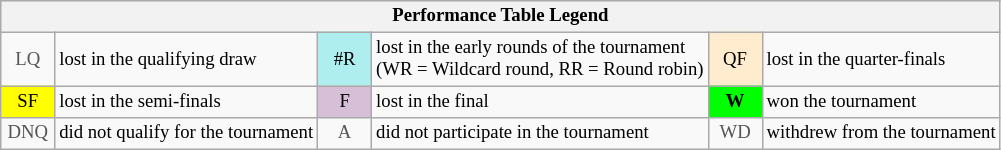<table class="wikitable" style="font-size:78%;">
<tr bgcolor="#efefef">
<th colspan="6">Performance Table Legend</th>
</tr>
<tr>
<td align="center" style="color:#555555;" width="30">LQ</td>
<td>lost in the qualifying draw</td>
<td align="center" style="background:#afeeee;">#R</td>
<td>lost in the early rounds of the tournament<br>(WR = Wildcard round, RR = Round robin)</td>
<td align="center" style="background:#ffebcd;">QF</td>
<td>lost in the quarter-finals</td>
</tr>
<tr>
<td align="center" style="background:yellow;">SF</td>
<td>lost in the semi-finals</td>
<td align="center" style="background:#D8BFD8;">F</td>
<td>lost in the final</td>
<td align="center" style="background:#00ff00;"><strong>W</strong></td>
<td>won the tournament</td>
</tr>
<tr>
<td align="center" style="color:#555555;" width="30">DNQ</td>
<td>did not qualify for the tournament</td>
<td align="center" style="color:#555555;" width="30">A</td>
<td>did not participate in the tournament</td>
<td align="center" style="color:#555555;" width="30">WD</td>
<td>withdrew from the tournament</td>
</tr>
</table>
